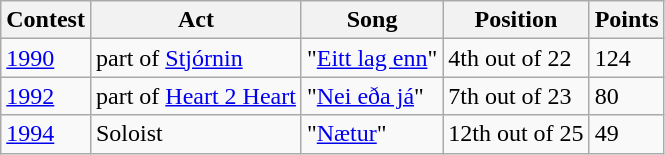<table class="wikitable" border="1">
<tr>
<th>Contest</th>
<th>Act</th>
<th>Song</th>
<th>Position</th>
<th>Points</th>
</tr>
<tr>
<td><a href='#'>1990</a></td>
<td> part of <a href='#'>Stjórnin</a></td>
<td>"<a href='#'>Eitt lag enn</a>"</td>
<td>4th out of 22</td>
<td>124</td>
</tr>
<tr>
<td><a href='#'>1992</a></td>
<td> part of <a href='#'>Heart 2 Heart</a></td>
<td>"<a href='#'>Nei eða já</a>"</td>
<td>7th out of 23</td>
<td>80</td>
</tr>
<tr>
<td><a href='#'>1994</a></td>
<td> Soloist</td>
<td>"<a href='#'>Nætur</a>"</td>
<td>12th out of 25</td>
<td>49</td>
</tr>
</table>
